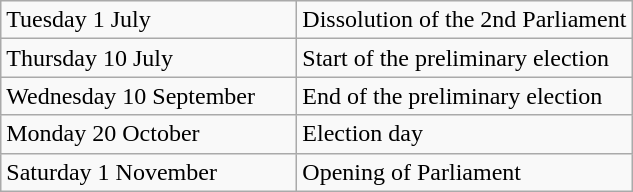<table class="wikitable">
<tr>
<td style="width:190px;">Tuesday 1 July</td>
<td>Dissolution of the 2nd Parliament</td>
</tr>
<tr>
<td>Thursday 10 July</td>
<td>Start of the preliminary election</td>
</tr>
<tr>
<td>Wednesday 10 September</td>
<td>End of the preliminary election</td>
</tr>
<tr>
<td>Monday 20 October</td>
<td>Election day</td>
</tr>
<tr>
<td>Saturday 1 November</td>
<td>Opening of Parliament</td>
</tr>
</table>
